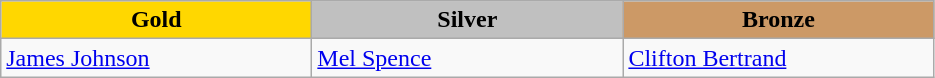<table class="wikitable" style="text-align:left">
<tr align="center">
<td width=200 bgcolor=gold><strong>Gold</strong></td>
<td width=200 bgcolor=silver><strong>Silver</strong></td>
<td width=200 bgcolor=CC9966><strong>Bronze</strong></td>
</tr>
<tr>
<td><a href='#'>James Johnson</a><br><em></em></td>
<td><a href='#'>Mel Spence</a><br><em></em></td>
<td><a href='#'>Clifton Bertrand</a><br><em></em></td>
</tr>
</table>
